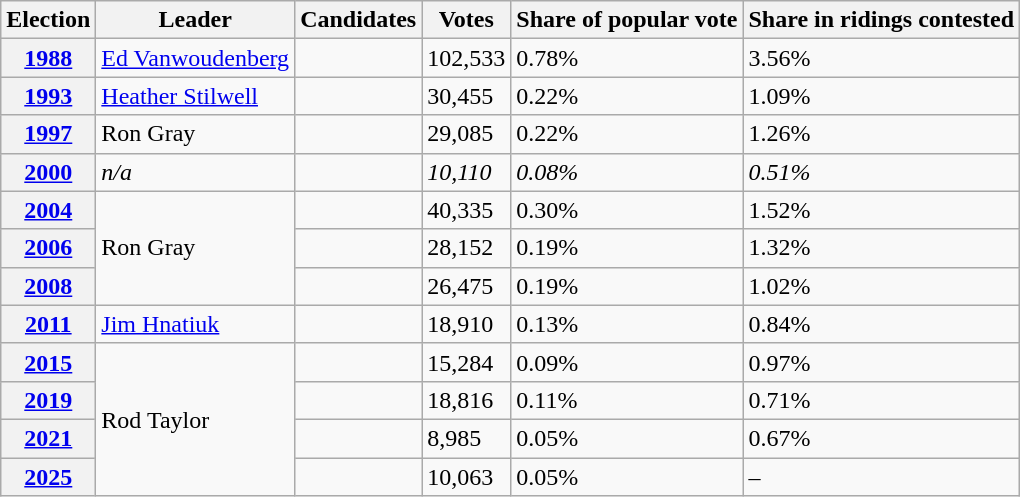<table class="wikitable">
<tr>
<th>Election</th>
<th>Leader</th>
<th>Candidates</th>
<th>Votes</th>
<th>Share of popular vote</th>
<th>Share in ridings contested</th>
</tr>
<tr>
<th><strong><a href='#'>1988</a></strong></th>
<td><a href='#'>Ed Vanwoudenberg</a></td>
<td></td>
<td>102,533</td>
<td>0.78%</td>
<td>3.56%</td>
</tr>
<tr>
<th><strong><a href='#'>1993</a></strong></th>
<td><a href='#'>Heather Stilwell</a></td>
<td></td>
<td>30,455</td>
<td>0.22%</td>
<td>1.09%</td>
</tr>
<tr>
<th><strong><a href='#'>1997</a></strong></th>
<td>Ron Gray</td>
<td></td>
<td>29,085</td>
<td>0.22%</td>
<td>1.26%</td>
</tr>
<tr>
<th><strong><a href='#'>2000</a></strong></th>
<td><em>n/a</em></td>
<td></td>
<td><em>10,110</em></td>
<td><em>0.08%</em></td>
<td><em>0.51%</em></td>
</tr>
<tr>
<th><strong><a href='#'>2004</a></strong></th>
<td rowspan=3>Ron Gray</td>
<td></td>
<td>40,335</td>
<td>0.30%</td>
<td>1.52%</td>
</tr>
<tr>
<th><strong><a href='#'>2006</a></strong></th>
<td></td>
<td>28,152</td>
<td>0.19%</td>
<td>1.32%</td>
</tr>
<tr>
<th><strong><a href='#'>2008</a></strong></th>
<td></td>
<td>26,475</td>
<td>0.19%</td>
<td>1.02%</td>
</tr>
<tr>
<th><strong><a href='#'>2011</a></strong></th>
<td><a href='#'>Jim Hnatiuk</a></td>
<td></td>
<td>18,910</td>
<td>0.13%</td>
<td>0.84%</td>
</tr>
<tr>
<th><strong><a href='#'>2015</a></strong></th>
<td rowspan="4">Rod Taylor</td>
<td></td>
<td>15,284</td>
<td>0.09%</td>
<td>0.97%</td>
</tr>
<tr>
<th><strong><a href='#'>2019</a></strong></th>
<td></td>
<td>18,816</td>
<td>0.11%</td>
<td>0.71%</td>
</tr>
<tr>
<th><strong><a href='#'>2021</a></strong></th>
<td></td>
<td>8,985</td>
<td>0.05%</td>
<td>0.67%</td>
</tr>
<tr>
<th><strong><a href='#'>2025</a></strong></th>
<td></td>
<td>10,063</td>
<td>0.05%</td>
<td>–</td>
</tr>
</table>
